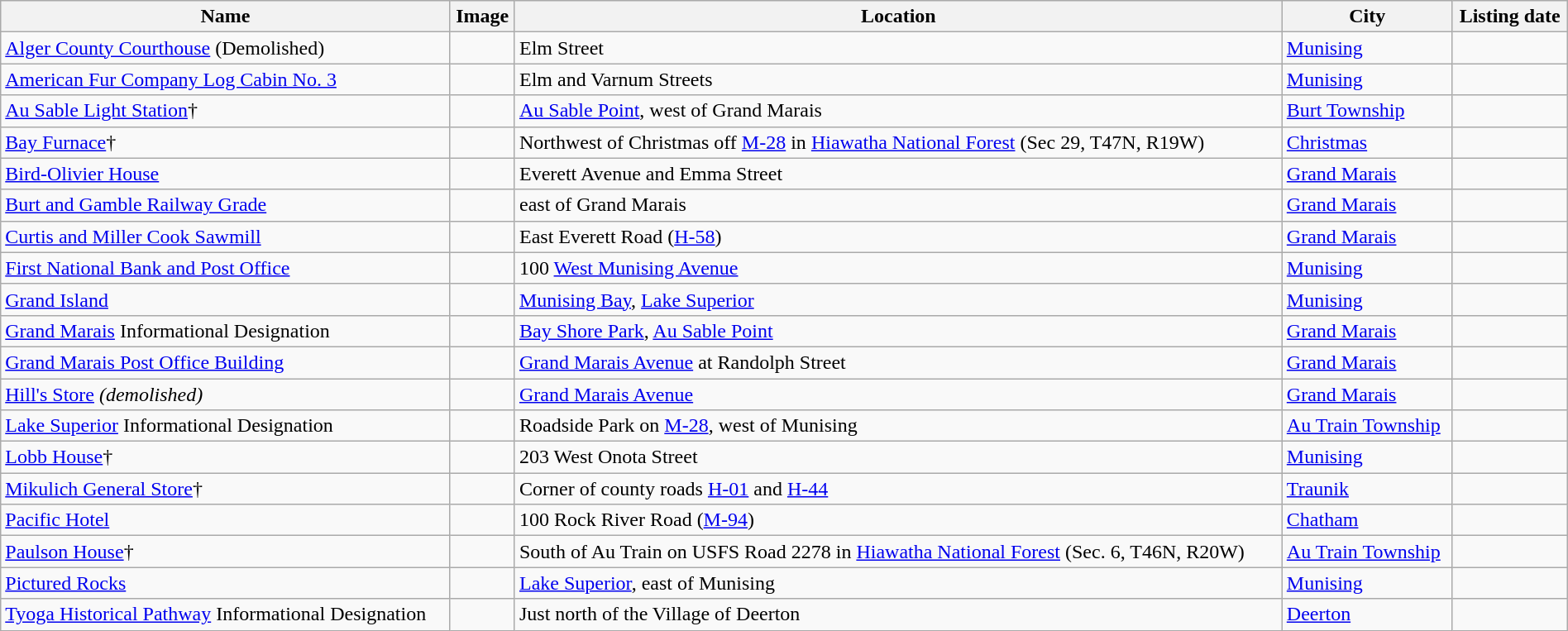<table class="wikitable sortable" style="width:100%">
<tr>
<th>Name</th>
<th>Image</th>
<th>Location</th>
<th>City</th>
<th>Listing date</th>
</tr>
<tr>
<td><a href='#'>Alger County Courthouse</a> (Demolished)</td>
<td></td>
<td>Elm Street</td>
<td><a href='#'>Munising</a></td>
<td></td>
</tr>
<tr>
<td><a href='#'>American Fur Company Log Cabin No. 3</a></td>
<td></td>
<td>Elm and Varnum Streets</td>
<td><a href='#'>Munising</a></td>
<td></td>
</tr>
<tr>
<td><a href='#'>Au Sable Light Station</a>†</td>
<td></td>
<td><a href='#'>Au Sable Point</a>,  west of Grand Marais</td>
<td><a href='#'>Burt Township</a></td>
<td></td>
</tr>
<tr>
<td><a href='#'>Bay Furnace</a>†</td>
<td></td>
<td>Northwest of Christmas off <a href='#'>M-28</a> in <a href='#'>Hiawatha National Forest</a> (Sec 29, T47N, R19W)</td>
<td><a href='#'>Christmas</a></td>
<td></td>
</tr>
<tr>
<td><a href='#'>Bird-Olivier House</a></td>
<td></td>
<td>Everett Avenue and Emma Street</td>
<td><a href='#'>Grand Marais</a></td>
<td></td>
</tr>
<tr>
<td><a href='#'>Burt and Gamble Railway Grade</a></td>
<td></td>
<td> east of Grand Marais</td>
<td><a href='#'>Grand Marais</a></td>
<td></td>
</tr>
<tr>
<td><a href='#'>Curtis and Miller Cook Sawmill</a></td>
<td></td>
<td>East Everett Road (<a href='#'>H-58</a>)</td>
<td><a href='#'>Grand Marais</a></td>
<td></td>
</tr>
<tr>
<td><a href='#'>First National Bank and Post Office</a></td>
<td></td>
<td>100 <a href='#'>West Munising Avenue</a></td>
<td><a href='#'>Munising</a></td>
<td></td>
</tr>
<tr>
<td><a href='#'>Grand Island</a></td>
<td></td>
<td><a href='#'>Munising Bay</a>, <a href='#'>Lake Superior</a></td>
<td><a href='#'>Munising</a></td>
<td></td>
</tr>
<tr>
<td><a href='#'>Grand Marais</a> Informational Designation</td>
<td></td>
<td><a href='#'>Bay Shore Park</a>, <a href='#'>Au Sable Point</a></td>
<td><a href='#'>Grand Marais</a></td>
<td></td>
</tr>
<tr>
<td><a href='#'>Grand Marais Post Office Building</a></td>
<td></td>
<td><a href='#'>Grand Marais Avenue</a> at Randolph Street</td>
<td><a href='#'>Grand Marais</a></td>
<td></td>
</tr>
<tr>
<td><a href='#'>Hill's Store</a> <em>(demolished)</em></td>
<td></td>
<td><a href='#'>Grand Marais Avenue</a></td>
<td><a href='#'>Grand Marais</a></td>
<td></td>
</tr>
<tr>
<td><a href='#'>Lake Superior</a> Informational Designation</td>
<td></td>
<td>Roadside Park on <a href='#'>M-28</a>,  west of Munising</td>
<td><a href='#'>Au Train Township</a></td>
<td></td>
</tr>
<tr>
<td><a href='#'>Lobb House</a>†</td>
<td></td>
<td>203 West Onota Street</td>
<td><a href='#'>Munising</a></td>
<td></td>
</tr>
<tr>
<td><a href='#'>Mikulich General Store</a>†</td>
<td></td>
<td>Corner of county roads <a href='#'>H-01</a> and <a href='#'>H-44</a></td>
<td><a href='#'>Traunik</a></td>
<td></td>
</tr>
<tr>
<td><a href='#'>Pacific Hotel</a></td>
<td></td>
<td>100 Rock River Road (<a href='#'>M-94</a>)</td>
<td><a href='#'>Chatham</a></td>
<td></td>
</tr>
<tr>
<td><a href='#'>Paulson House</a>†</td>
<td></td>
<td>South of Au Train on USFS Road 2278 in <a href='#'>Hiawatha National Forest</a> (Sec. 6, T46N, R20W)</td>
<td><a href='#'>Au Train Township</a></td>
<td></td>
</tr>
<tr>
<td><a href='#'>Pictured Rocks</a></td>
<td></td>
<td><a href='#'>Lake Superior</a>,  east of Munising</td>
<td><a href='#'>Munising</a></td>
<td></td>
</tr>
<tr>
<td><a href='#'>Tyoga Historical Pathway</a> Informational Designation</td>
<td></td>
<td>Just north of the Village of Deerton</td>
<td><a href='#'>Deerton</a></td>
<td></td>
</tr>
</table>
